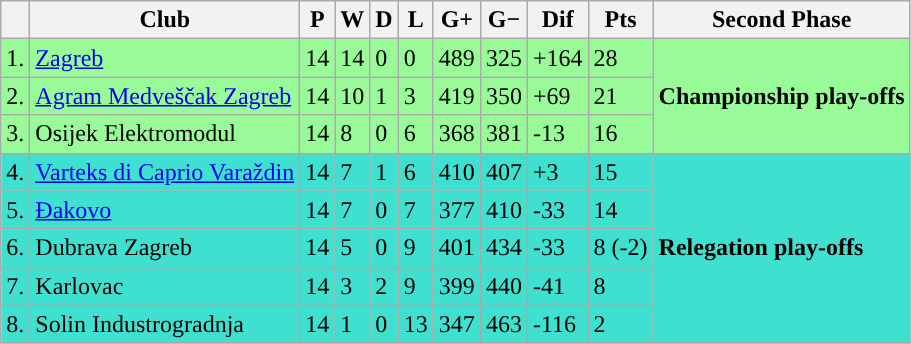<table class="wikitable sortable">
<tr>
<th></th>
<th>Club</th>
<th>P</th>
<th>W</th>
<th>D</th>
<th>L</th>
<th>G+</th>
<th>G−</th>
<th>Dif</th>
<th>Pts</th>
<th>Second Phase</th>
</tr>
<tr style="background:palegreen;">
<td>1.</td>
<td><a href='#'>Zagreb</a></td>
<td>14</td>
<td>14</td>
<td>0</td>
<td>0</td>
<td>489</td>
<td>325</td>
<td>+164</td>
<td>28</td>
<td rowspan="3"><strong>Championship play-offs</strong></td>
</tr>
<tr style="background:palegreen;">
<td>2.</td>
<td><a href='#'>Agram Medveščak Zagreb</a></td>
<td>14</td>
<td>10</td>
<td>1</td>
<td>3</td>
<td>419</td>
<td>350</td>
<td>+69</td>
<td>21</td>
</tr>
<tr style="background:palegreen;">
<td>3.</td>
<td>Osijek Elektromodul</td>
<td>14</td>
<td>8</td>
<td>0</td>
<td>6</td>
<td>368</td>
<td>381</td>
<td>-13</td>
<td>16</td>
</tr>
<tr style="background:turquoise;">
<td>4.</td>
<td><a href='#'>Varteks di Caprio Varaždin</a></td>
<td>14</td>
<td>7</td>
<td>1</td>
<td>6</td>
<td>410</td>
<td>407</td>
<td>+3</td>
<td>15</td>
<td rowspan="5"><strong>Relegation play-offs</strong></td>
</tr>
<tr style="background:turquoise;">
<td>5.</td>
<td><a href='#'>Đakovo</a></td>
<td>14</td>
<td>7</td>
<td>0</td>
<td>7</td>
<td>377</td>
<td>410</td>
<td>-33</td>
<td>14</td>
</tr>
<tr style="background:turquoise;">
<td>6.</td>
<td>Dubrava Zagreb</td>
<td>14</td>
<td>5</td>
<td>0</td>
<td>9</td>
<td>401</td>
<td>434</td>
<td>-33</td>
<td>8 (-2)</td>
</tr>
<tr style="background:turquoise;">
<td>7.</td>
<td>Karlovac</td>
<td>14</td>
<td>3</td>
<td>2</td>
<td>9</td>
<td>399</td>
<td>440</td>
<td>-41</td>
<td>8</td>
</tr>
<tr style="background:turquoise;">
<td>8.</td>
<td>Solin Industrogradnja</td>
<td>14</td>
<td>1</td>
<td>0</td>
<td>13</td>
<td>347</td>
<td>463</td>
<td>-116</td>
<td>2</td>
</tr>
</table>
